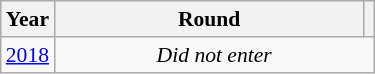<table class="wikitable" style="text-align: center; font-size:90%">
<tr>
<th>Year</th>
<th style="width:200px">Round</th>
<th></th>
</tr>
<tr>
<td><a href='#'>2018</a></td>
<td colspan="2"><em>Did not enter</em></td>
</tr>
</table>
